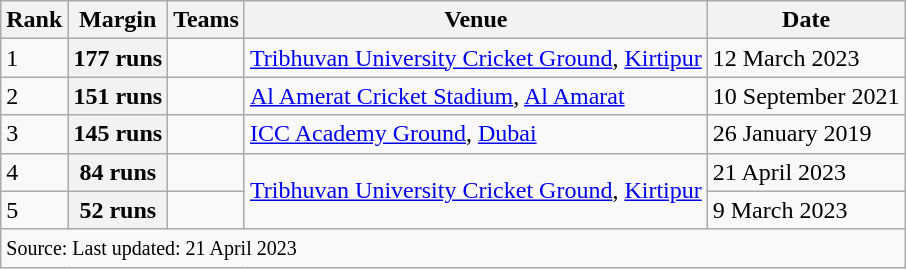<table class="wikitable">
<tr>
<th>Rank</th>
<th>Margin</th>
<th>Teams</th>
<th>Venue</th>
<th>Date</th>
</tr>
<tr>
<td>1</td>
<th>177 runs</th>
<td></td>
<td><a href='#'>Tribhuvan University Cricket Ground</a>, <a href='#'>Kirtipur</a></td>
<td>12 March 2023</td>
</tr>
<tr>
<td>2</td>
<th>151 runs</th>
<td></td>
<td><a href='#'>Al Amerat Cricket Stadium</a>, <a href='#'>Al Amarat</a></td>
<td>10 September 2021</td>
</tr>
<tr>
<td>3</td>
<th>145 runs</th>
<td></td>
<td><a href='#'>ICC Academy Ground</a>, <a href='#'>Dubai</a></td>
<td>26 January 2019</td>
</tr>
<tr>
<td>4</td>
<th>84 runs</th>
<td></td>
<td rowspan=2><a href='#'>Tribhuvan University Cricket Ground</a>, <a href='#'>Kirtipur</a></td>
<td>21 April 2023</td>
</tr>
<tr>
<td>5</td>
<th>52 runs</th>
<td></td>
<td>9 March 2023</td>
</tr>
<tr>
<td colspan="5" style="text-align:left;"><small>Source:  Last updated: 21 April 2023</small></td>
</tr>
</table>
